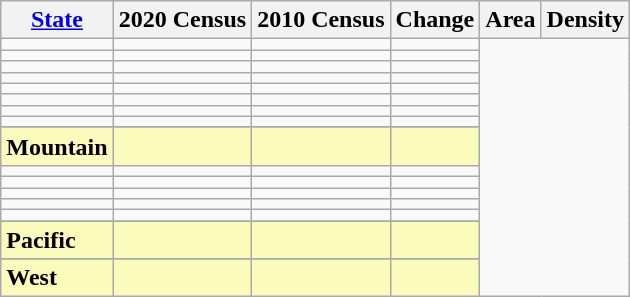<table class="wikitable sortable">
<tr>
<th><a href='#'>State</a></th>
<th>2020 Census</th>
<th>2010 Census</th>
<th>Change</th>
<th>Area<br></th>
<th>Density</th>
</tr>
<tr>
<td></td>
<td></td>
<td></td>
<td></td>
</tr>
<tr>
<td></td>
<td></td>
<td></td>
<td></td>
</tr>
<tr>
<td></td>
<td></td>
<td></td>
<td></td>
</tr>
<tr>
<td></td>
<td></td>
<td></td>
<td></td>
</tr>
<tr>
<td></td>
<td></td>
<td></td>
<td></td>
</tr>
<tr>
<td></td>
<td></td>
<td></td>
<td></td>
</tr>
<tr>
<td></td>
<td></td>
<td></td>
<td></td>
</tr>
<tr>
<td></td>
<td></td>
<td></td>
<td></td>
</tr>
<tr>
</tr>
<tr class="sortbottom" style="background:#fbfbbb">
<td><strong>Mountain</strong></td>
<td></td>
<td></td>
<td></td>
</tr>
<tr>
<td></td>
<td></td>
<td></td>
<td></td>
</tr>
<tr>
<td></td>
<td></td>
<td></td>
<td></td>
</tr>
<tr>
<td></td>
<td></td>
<td></td>
<td></td>
</tr>
<tr>
<td></td>
<td></td>
<td></td>
<td></td>
</tr>
<tr>
<td></td>
<td></td>
<td></td>
<td></td>
</tr>
<tr>
</tr>
<tr class="sortbottom" style="background:#fbfbbb">
<td><strong>Pacific</strong></td>
<td></td>
<td></td>
<td></td>
</tr>
<tr>
</tr>
<tr class="sortbottom" style="background:#fbfbbb">
<td><strong>West</strong></td>
<td></td>
<td></td>
<td></td>
</tr>
</table>
